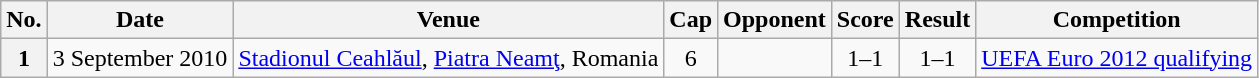<table class="wikitable plainrowheaders sortable">
<tr>
<th scope=col>No.</th>
<th scope=col data-sort-type=date>Date</th>
<th scope=col>Venue</th>
<th scope=col>Cap</th>
<th scope=col>Opponent</th>
<th scope=col>Score</th>
<th scope=col>Result</th>
<th scope=col>Competition</th>
</tr>
<tr>
<th scope=row>1</th>
<td>3 September 2010</td>
<td><a href='#'>Stadionul Ceahlăul</a>, <a href='#'>Piatra Neamţ</a>, Romania</td>
<td align=center>6</td>
<td></td>
<td align=center>1–1</td>
<td align=center>1–1</td>
<td><a href='#'>UEFA Euro 2012 qualifying</a></td>
</tr>
</table>
